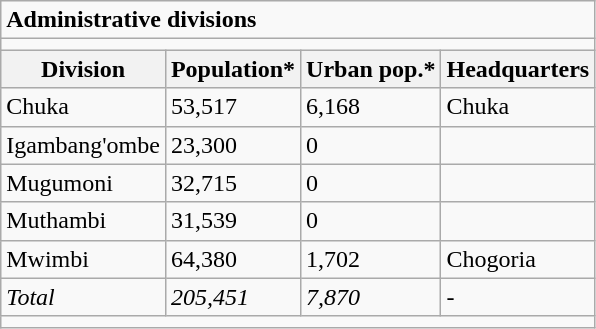<table class="wikitable">
<tr>
<td colspan="4"><strong>Administrative divisions</strong></td>
</tr>
<tr>
<td colspan="4"></td>
</tr>
<tr>
<th>Division</th>
<th>Population*</th>
<th>Urban pop.*</th>
<th>Headquarters</th>
</tr>
<tr>
<td>Chuka</td>
<td>53,517</td>
<td>6,168</td>
<td>Chuka</td>
</tr>
<tr>
<td>Igambang'ombe</td>
<td>23,300</td>
<td>0</td>
<td></td>
</tr>
<tr>
<td>Mugumoni</td>
<td>32,715</td>
<td>0</td>
<td></td>
</tr>
<tr>
<td>Muthambi</td>
<td>31,539</td>
<td>0</td>
<td></td>
</tr>
<tr>
<td>Mwimbi</td>
<td>64,380</td>
<td>1,702</td>
<td>Chogoria</td>
</tr>
<tr>
<td><em>Total</em></td>
<td><em>205,451</em></td>
<td><em>7,870</em></td>
<td>-</td>
</tr>
<tr>
<td colspan="4"></td>
</tr>
</table>
